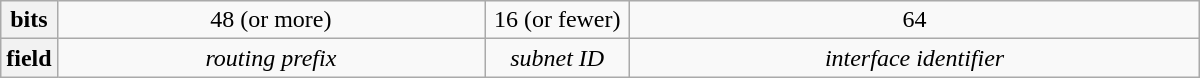<table class="wikitable" style="width: 800px">
<tr>
<th style="width:0;">bits</th>
<td style="text-align: center; width: 37.5%;">48 (or more)</td>
<td style="text-align: center; width: 12.5%;">16 (or fewer)</td>
<td style="text-align: center; width: 50%;">64</td>
</tr>
<tr>
<th style="width:0;">field</th>
<td style="text-align: center;"><em>routing prefix</em></td>
<td style="text-align: center;"><em>subnet ID</em></td>
<td style="text-align: center;"><em>interface identifier</em></td>
</tr>
</table>
